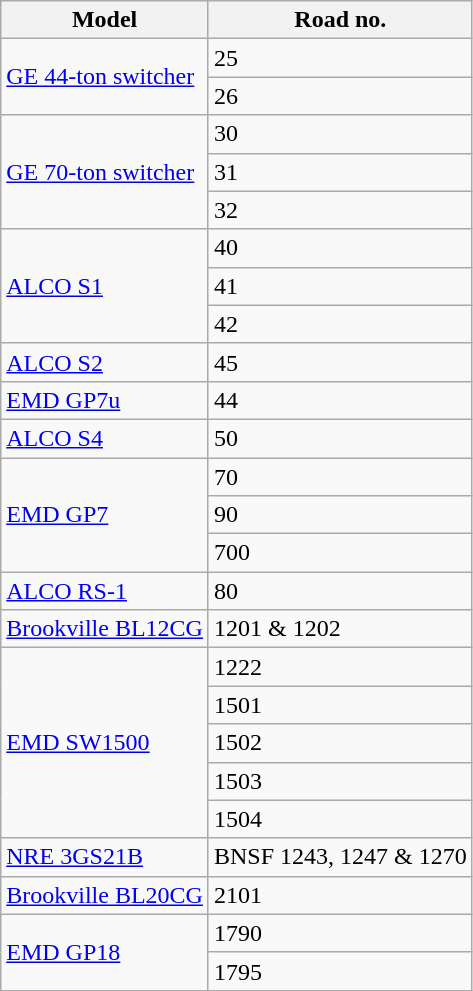<table class="wikitable">
<tr>
<th>Model</th>
<th>Road no.</th>
</tr>
<tr>
<td rowspan="2"><a href='#'>GE 44-ton switcher</a></td>
<td>25</td>
</tr>
<tr>
<td>26</td>
</tr>
<tr>
<td rowspan="3"><a href='#'>GE 70-ton switcher</a></td>
<td>30</td>
</tr>
<tr>
<td>31</td>
</tr>
<tr>
<td>32</td>
</tr>
<tr>
<td rowspan="3"><a href='#'>ALCO S1</a></td>
<td>40</td>
</tr>
<tr>
<td>41</td>
</tr>
<tr>
<td>42</td>
</tr>
<tr>
<td rowspan="1"><a href='#'>ALCO S2</a></td>
<td>45</td>
</tr>
<tr>
<td><a href='#'>EMD GP7u</a></td>
<td>44</td>
</tr>
<tr>
<td><a href='#'>ALCO S4</a></td>
<td>50</td>
</tr>
<tr>
<td rowspan="3"><a href='#'>EMD GP7</a></td>
<td>70</td>
</tr>
<tr>
<td>90</td>
</tr>
<tr>
<td>700</td>
</tr>
<tr>
<td><a href='#'>ALCO RS-1</a></td>
<td>80</td>
</tr>
<tr>
<td><a href='#'>Brookville BL12CG</a></td>
<td>1201 & 1202</td>
</tr>
<tr>
<td rowspan="5"><a href='#'>EMD SW1500</a></td>
<td>1222</td>
</tr>
<tr>
<td>1501</td>
</tr>
<tr>
<td>1502</td>
</tr>
<tr>
<td>1503</td>
</tr>
<tr>
<td>1504</td>
</tr>
<tr>
<td><a href='#'>NRE 3GS21B</a></td>
<td>BNSF 1243, 1247 & 1270</td>
</tr>
<tr>
<td><a href='#'>Brookville BL20CG</a></td>
<td>2101</td>
</tr>
<tr>
<td rowspan="2"><a href='#'>EMD GP18</a></td>
<td>1790</td>
</tr>
<tr>
<td>1795</td>
</tr>
</table>
